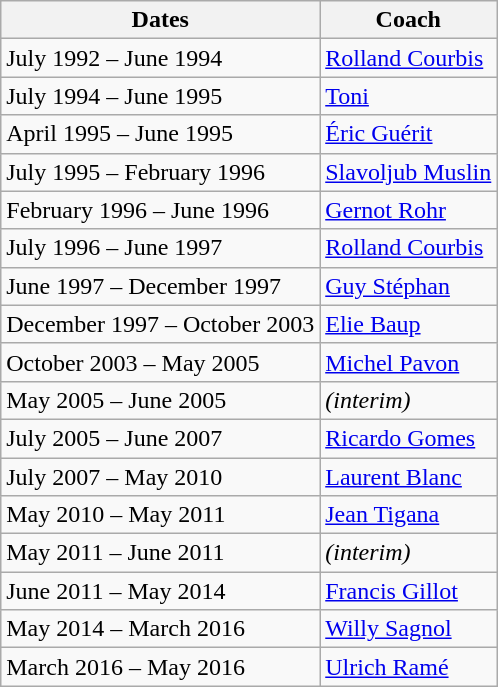<table class="wikitable">
<tr>
<th>Dates</th>
<th>Coach</th>
</tr>
<tr>
<td>July 1992 – June 1994</td>
<td> <a href='#'>Rolland Courbis</a></td>
</tr>
<tr>
<td>July 1994 – June 1995</td>
<td> <a href='#'>Toni</a></td>
</tr>
<tr>
<td>April 1995 – June 1995</td>
<td> <a href='#'>Éric Guérit</a></td>
</tr>
<tr>
<td>July 1995 – February 1996</td>
<td> <a href='#'>Slavoljub Muslin</a></td>
</tr>
<tr>
<td>February 1996 – June 1996</td>
<td> <a href='#'>Gernot Rohr</a></td>
</tr>
<tr>
<td>July 1996 – June 1997</td>
<td> <a href='#'>Rolland Courbis</a></td>
</tr>
<tr>
<td>June 1997 – December 1997</td>
<td> <a href='#'>Guy Stéphan</a></td>
</tr>
<tr>
<td>December 1997 – October 2003</td>
<td> <a href='#'>Elie Baup</a></td>
</tr>
<tr>
<td>October 2003 – May 2005</td>
<td> <a href='#'>Michel Pavon</a></td>
</tr>
<tr>
<td>May 2005 – June 2005</td>
<td>  <em>(interim)</em></td>
</tr>
<tr>
<td>July 2005 – June 2007</td>
<td> <a href='#'>Ricardo Gomes</a></td>
</tr>
<tr>
<td>July 2007 – May 2010</td>
<td> <a href='#'>Laurent Blanc</a></td>
</tr>
<tr>
<td>May 2010 – May 2011</td>
<td> <a href='#'>Jean Tigana</a></td>
</tr>
<tr>
<td>May 2011 – June 2011</td>
<td>  <em>(interim)</em></td>
</tr>
<tr>
<td>June 2011 – May 2014</td>
<td> <a href='#'>Francis Gillot</a></td>
</tr>
<tr>
<td>May 2014 – March 2016</td>
<td> <a href='#'>Willy Sagnol</a></td>
</tr>
<tr>
<td>March 2016 – May 2016</td>
<td> <a href='#'>Ulrich Ramé</a></td>
</tr>
</table>
